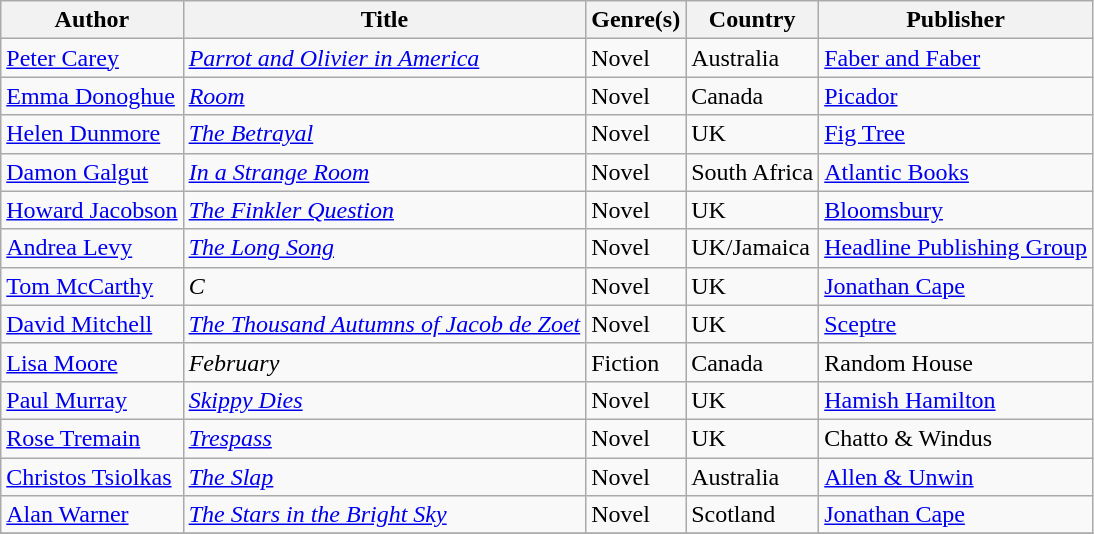<table class="wikitable">
<tr>
<th>Author</th>
<th>Title</th>
<th>Genre(s)</th>
<th>Country</th>
<th>Publisher</th>
</tr>
<tr>
<td><a href='#'>Peter Carey</a></td>
<td><em><a href='#'>Parrot and Olivier in America</a></em></td>
<td>Novel</td>
<td>Australia</td>
<td><a href='#'>Faber and Faber</a></td>
</tr>
<tr>
<td><a href='#'>Emma Donoghue</a></td>
<td><em><a href='#'>Room</a></em></td>
<td>Novel</td>
<td>Canada</td>
<td><a href='#'>Picador</a></td>
</tr>
<tr>
<td><a href='#'>Helen Dunmore</a></td>
<td><em><a href='#'>The Betrayal</a></em></td>
<td>Novel</td>
<td>UK</td>
<td><a href='#'>Fig Tree</a></td>
</tr>
<tr>
<td><a href='#'>Damon Galgut</a></td>
<td><em><a href='#'>In a Strange Room</a></em></td>
<td>Novel</td>
<td>South Africa</td>
<td><a href='#'>Atlantic Books</a></td>
</tr>
<tr>
<td><a href='#'>Howard Jacobson</a></td>
<td><em><a href='#'>The Finkler Question</a></em></td>
<td>Novel</td>
<td>UK</td>
<td><a href='#'>Bloomsbury</a></td>
</tr>
<tr>
<td><a href='#'>Andrea Levy</a></td>
<td><em><a href='#'>The Long Song</a></em></td>
<td>Novel</td>
<td>UK/Jamaica</td>
<td><a href='#'>Headline Publishing Group</a></td>
</tr>
<tr>
<td><a href='#'>Tom McCarthy</a></td>
<td><em>C</em></td>
<td>Novel</td>
<td>UK</td>
<td><a href='#'>Jonathan Cape</a></td>
</tr>
<tr>
<td><a href='#'>David Mitchell</a></td>
<td><em><a href='#'>The Thousand Autumns of Jacob de Zoet</a></em></td>
<td>Novel</td>
<td>UK</td>
<td><a href='#'>Sceptre</a></td>
</tr>
<tr>
<td><a href='#'>Lisa Moore</a></td>
<td><em>February</em></td>
<td>Fiction</td>
<td>Canada</td>
<td>Random House</td>
</tr>
<tr>
<td><a href='#'>Paul Murray</a></td>
<td><em><a href='#'>Skippy Dies</a></em></td>
<td>Novel</td>
<td>UK</td>
<td><a href='#'>Hamish Hamilton</a></td>
</tr>
<tr>
<td><a href='#'>Rose Tremain</a></td>
<td><em><a href='#'>Trespass</a></em></td>
<td>Novel</td>
<td>UK</td>
<td>Chatto & Windus</td>
</tr>
<tr>
<td><a href='#'>Christos Tsiolkas</a></td>
<td><em><a href='#'>The Slap</a></em></td>
<td>Novel</td>
<td>Australia</td>
<td><a href='#'>Allen & Unwin</a></td>
</tr>
<tr>
<td><a href='#'>Alan Warner</a></td>
<td><em><a href='#'>The Stars in the Bright Sky</a></em></td>
<td>Novel</td>
<td>Scotland</td>
<td><a href='#'>Jonathan Cape</a></td>
</tr>
<tr>
</tr>
</table>
